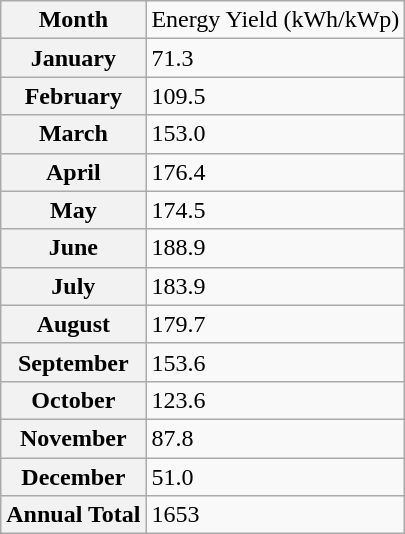<table class="wikitable">
<tr>
<th>Month</th>
<td>Energy Yield (kWh/kWp)</td>
</tr>
<tr>
<th>January</th>
<td>71.3</td>
</tr>
<tr>
<th>February</th>
<td>109.5</td>
</tr>
<tr>
<th>March</th>
<td>153.0</td>
</tr>
<tr>
<th>April</th>
<td>176.4</td>
</tr>
<tr>
<th>May</th>
<td>174.5</td>
</tr>
<tr>
<th>June</th>
<td>188.9</td>
</tr>
<tr>
<th>July</th>
<td>183.9</td>
</tr>
<tr>
<th>August</th>
<td>179.7</td>
</tr>
<tr>
<th>September</th>
<td>153.6</td>
</tr>
<tr>
<th>October</th>
<td>123.6</td>
</tr>
<tr>
<th>November</th>
<td>87.8</td>
</tr>
<tr>
<th>December</th>
<td>51.0</td>
</tr>
<tr>
<th>Annual Total</th>
<td>1653</td>
</tr>
</table>
